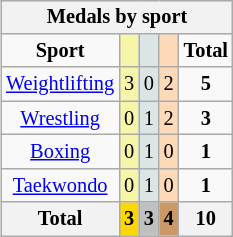<table class="wikitable" style="font-size:85%; float: right;">
<tr style="background:#efefef;">
<th colspan=5><strong>Medals by sport</strong></th>
</tr>
<tr align=center>
<td><strong>Sport</strong></td>
<td bgcolor=#f7f6a8></td>
<td bgcolor=#dce5e5></td>
<td bgcolor=#ffdab9></td>
<td><strong>Total</strong></td>
</tr>
<tr align=center>
<td><a href='#'>Weightlifting</a></td>
<td style="background:#F7F6A8;">3</td>
<td style="background:#DCE5E5;">0</td>
<td style="background:#FFDAB9;">2</td>
<td><strong>5</strong></td>
</tr>
<tr align=center>
<td><a href='#'>Wrestling</a></td>
<td style="background:#F7F6A8;">0</td>
<td style="background:#DCE5E5;">1</td>
<td style="background:#FFDAB9;">2</td>
<td><strong>3</strong></td>
</tr>
<tr align=center>
<td><a href='#'>Boxing</a></td>
<td style="background:#F7F6A8;">0</td>
<td style="background:#DCE5E5;">1</td>
<td style="background:#FFDAB9;">0</td>
<td><strong>1</strong></td>
</tr>
<tr align=center>
<td><a href='#'>Taekwondo</a></td>
<td style="background:#F7F6A8;">0</td>
<td style="background:#DCE5E5;">1</td>
<td style="background:#FFDAB9;">0</td>
<td><strong>1</strong></td>
</tr>
<tr align=center>
<th><strong>Total</strong></th>
<th style="background:gold;"><strong>3</strong></th>
<th style="background:silver;"><strong>3</strong></th>
<th style="background:#c96;"><strong>4</strong></th>
<th><strong>10</strong></th>
</tr>
</table>
